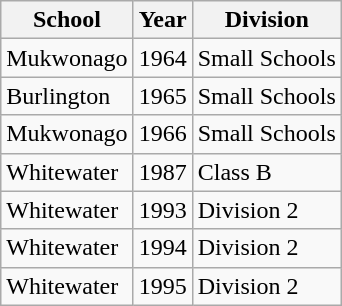<table class="wikitable">
<tr>
<th>School</th>
<th>Year</th>
<th>Division</th>
</tr>
<tr>
<td>Mukwonago</td>
<td>1964</td>
<td>Small Schools</td>
</tr>
<tr>
<td>Burlington</td>
<td>1965</td>
<td>Small Schools</td>
</tr>
<tr>
<td>Mukwonago</td>
<td>1966</td>
<td>Small Schools</td>
</tr>
<tr>
<td>Whitewater</td>
<td>1987</td>
<td>Class B</td>
</tr>
<tr>
<td>Whitewater</td>
<td>1993</td>
<td>Division 2</td>
</tr>
<tr>
<td>Whitewater</td>
<td>1994</td>
<td>Division 2</td>
</tr>
<tr>
<td>Whitewater</td>
<td>1995</td>
<td>Division 2</td>
</tr>
</table>
